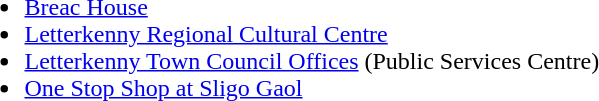<table>
<tr>
<td valign="top"><br><ul><li><a href='#'>Breac House</a></li><li><a href='#'>Letterkenny Regional Cultural Centre</a></li><li><a href='#'>Letterkenny Town Council Offices</a> (Public Services Centre) </li><li><a href='#'>One Stop Shop at Sligo Gaol</a></li></ul></td>
</tr>
</table>
